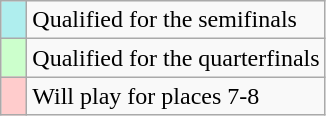<table class="wikitable">
<tr>
<td width=10px bgcolor="#afeeee"></td>
<td>Qualified for the semifinals</td>
</tr>
<tr>
<td width=10px bgcolor="#ccffcc"></td>
<td>Qualified for the quarterfinals</td>
</tr>
<tr>
<td width=10px bgcolor="#ffcccc"></td>
<td>Will play for places 7-8</td>
</tr>
</table>
